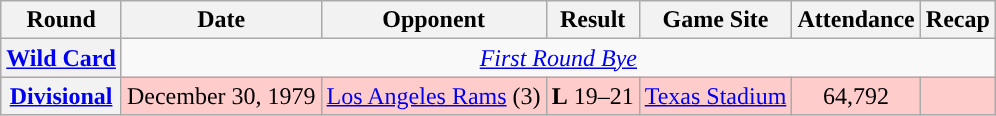<table class="wikitable" style="text-align:center">
<tr>
<th>Round</th>
<th>Date</th>
<th>Opponent</th>
<th>Result</th>
<th>Game Site</th>
<th>Attendance</th>
<th>Recap</th>
</tr>
<tr>
<th><a href='#'>Wild Card</a></th>
<td colspan=7><em><a href='#'>First Round Bye</a></em></td>
</tr>
<tr style="background: #fcc">
<th><a href='#'>Divisional</a></th>
<td>December 30, 1979</td>
<td><a href='#'>Los Angeles Rams</a> (3)</td>
<td><strong>L</strong> 19–21</td>
<td><a href='#'>Texas Stadium</a></td>
<td>64,792</td>
<td></td>
</tr>
</table>
